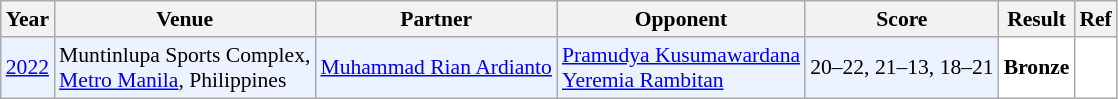<table class="sortable wikitable" style="font-size: 90%">
<tr>
<th>Year</th>
<th>Venue</th>
<th>Partner</th>
<th>Opponent</th>
<th>Score</th>
<th>Result</th>
<th>Ref</th>
</tr>
<tr style="background:#ECF2FF">
<td align="center"><a href='#'>2022</a></td>
<td align="left">Muntinlupa Sports Complex,<br><a href='#'>Metro Manila</a>, Philippines</td>
<td align="left"> <a href='#'>Muhammad Rian Ardianto</a></td>
<td align="left"> <a href='#'>Pramudya Kusumawardana</a><br> <a href='#'>Yeremia Rambitan</a></td>
<td align="left">20–22, 21–13, 18–21</td>
<td style="text-align:left; background:white"> <strong>Bronze</strong></td>
<td style="text-align:center; background:white"></td>
</tr>
</table>
